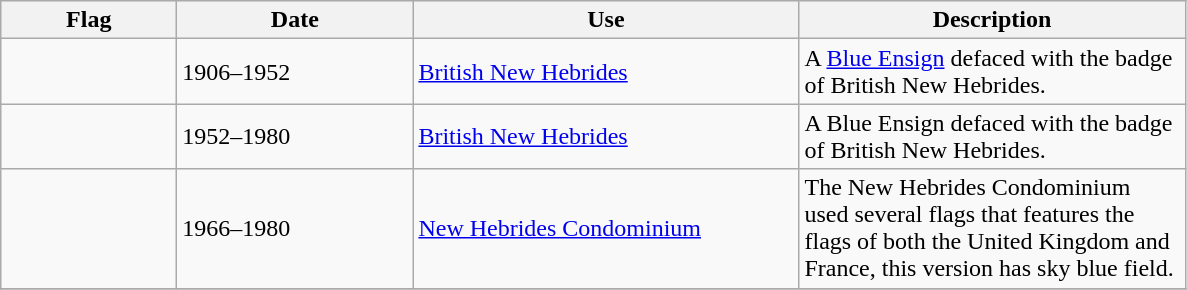<table class="wikitable">
<tr style="background:#efefef;">
<th style="width:110px;">Flag</th>
<th style="width:150px;">Date</th>
<th style="width:250px;">Use</th>
<th style="width:250px;">Description</th>
</tr>
<tr>
<td></td>
<td>1906–1952</td>
<td><a href='#'>British New Hebrides</a></td>
<td>A <a href='#'>Blue Ensign</a> defaced with the badge of British New Hebrides.</td>
</tr>
<tr>
<td></td>
<td>1952–1980</td>
<td><a href='#'>British New Hebrides</a></td>
<td>A Blue Ensign defaced with the badge of British New Hebrides.</td>
</tr>
<tr>
<td></td>
<td>1966–1980</td>
<td><a href='#'>New Hebrides Condominium</a></td>
<td>The New Hebrides Condominium used several flags that features the flags of both the United Kingdom and France, this version has sky blue field.</td>
</tr>
<tr>
</tr>
</table>
